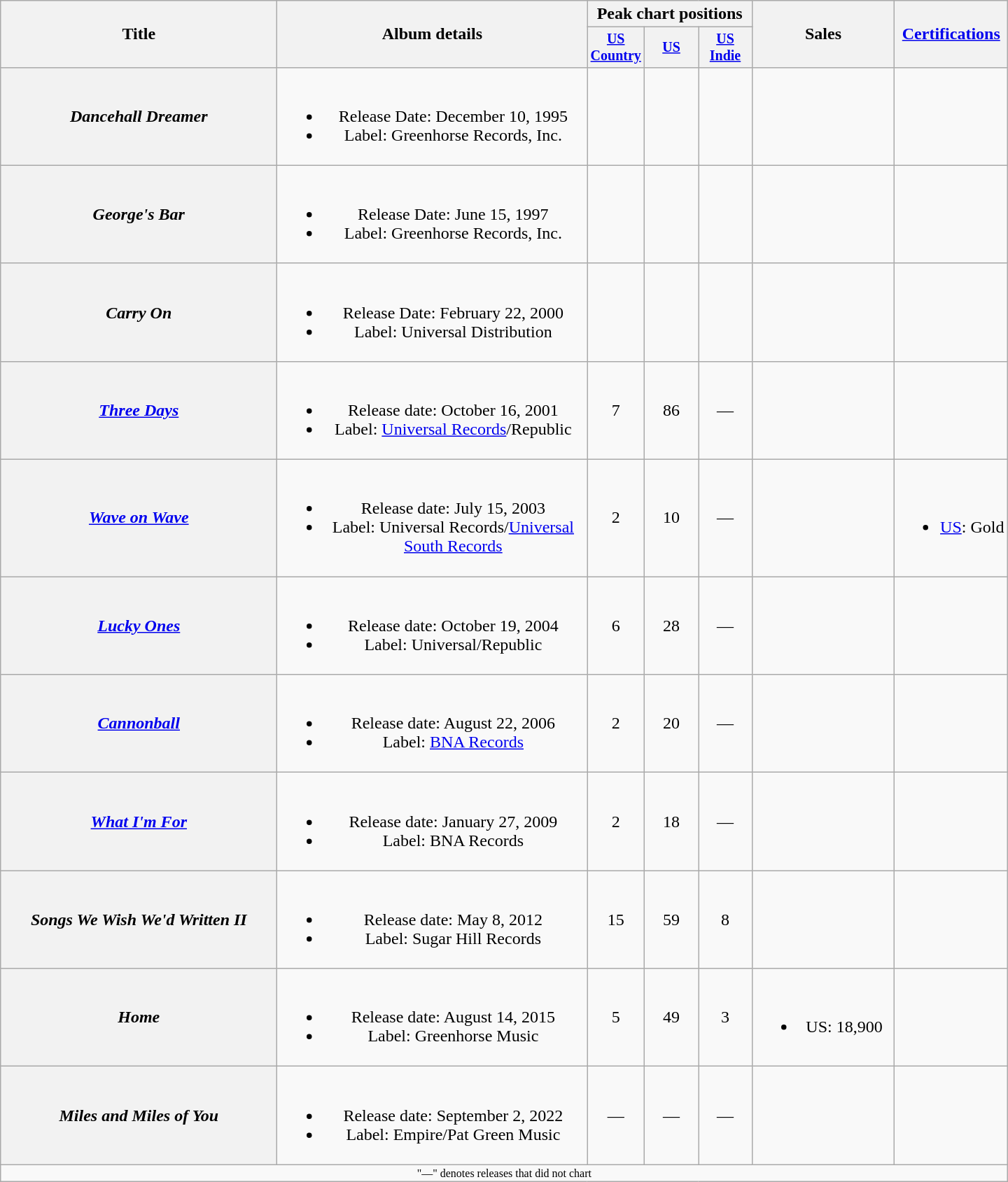<table class="wikitable plainrowheaders" style="text-align:center;">
<tr>
<th rowspan="2" style="width:16em;">Title</th>
<th rowspan="2" style="width:18em;">Album details</th>
<th colspan="3">Peak chart positions</th>
<th rowspan="2" style="width:8em;">Sales</th>
<th rowspan="2"><a href='#'>Certifications</a></th>
</tr>
<tr style="font-size:smaller;">
<th style="width:45px;"><a href='#'>US Country</a><br></th>
<th style="width:45px;"><a href='#'>US</a><br></th>
<th style="width:45px;"><a href='#'>US Indie</a><br></th>
</tr>
<tr>
<th scope="row"><em>Dancehall Dreamer</em></th>
<td><br><ul><li>Release Date: December 10, 1995</li><li>Label: Greenhorse Records, Inc.</li></ul></td>
<td></td>
<td></td>
<td></td>
<td></td>
<td></td>
</tr>
<tr>
<th scope="row"><em>George's Bar</em></th>
<td><br><ul><li>Release Date: June 15, 1997</li><li>Label: Greenhorse Records, Inc.</li></ul></td>
<td></td>
<td></td>
<td></td>
<td></td>
<td></td>
</tr>
<tr>
<th scope="row"><em>Carry On</em></th>
<td><br><ul><li>Release Date: February 22, 2000</li><li>Label: Universal Distribution</li></ul></td>
<td></td>
<td></td>
<td></td>
<td></td>
<td></td>
</tr>
<tr>
<th scope="row"><em><a href='#'>Three Days</a></em></th>
<td><br><ul><li>Release date: October 16, 2001</li><li>Label: <a href='#'>Universal Records</a>/Republic</li></ul></td>
<td>7</td>
<td>86</td>
<td>—</td>
<td></td>
<td></td>
</tr>
<tr>
<th scope="row"><em><a href='#'>Wave on Wave</a></em></th>
<td><br><ul><li>Release date: July 15, 2003</li><li>Label: Universal Records/<a href='#'>Universal South Records</a></li></ul></td>
<td>2</td>
<td>10</td>
<td>—</td>
<td></td>
<td style="text-align:left;"><br><ul><li><a href='#'>US</a>: Gold</li></ul></td>
</tr>
<tr>
<th scope="row"><em><a href='#'>Lucky Ones</a></em></th>
<td><br><ul><li>Release date: October 19, 2004</li><li>Label: Universal/Republic</li></ul></td>
<td>6</td>
<td>28</td>
<td>—</td>
<td></td>
<td></td>
</tr>
<tr>
<th scope="row"><em><a href='#'>Cannonball</a></em></th>
<td><br><ul><li>Release date: August 22, 2006</li><li>Label: <a href='#'>BNA Records</a></li></ul></td>
<td>2</td>
<td>20</td>
<td>—</td>
<td></td>
<td></td>
</tr>
<tr>
<th scope="row"><em><a href='#'>What I'm For</a></em></th>
<td><br><ul><li>Release date: January 27, 2009</li><li>Label: BNA Records</li></ul></td>
<td>2</td>
<td>18</td>
<td>—</td>
<td></td>
<td></td>
</tr>
<tr>
<th scope="row"><em>Songs We Wish We'd Written II</em></th>
<td><br><ul><li>Release date:  May 8, 2012</li><li>Label: Sugar Hill Records</li></ul></td>
<td>15</td>
<td>59</td>
<td>8</td>
<td></td>
<td></td>
</tr>
<tr>
<th scope="row"><em>Home</em></th>
<td><br><ul><li>Release date: August 14, 2015</li><li>Label: Greenhorse Music</li></ul></td>
<td>5</td>
<td>49</td>
<td>3</td>
<td><br><ul><li>US: 18,900</li></ul></td>
<td></td>
</tr>
<tr>
<th scope="row"><em>Miles and Miles of You</em></th>
<td><br><ul><li>Release date: September 2, 2022</li><li>Label: Empire/Pat Green Music</li></ul></td>
<td>—</td>
<td>—</td>
<td>—</td>
<td></td>
<td></td>
</tr>
<tr>
<td colspan="7" style="font-size:8pt">"—" denotes releases that did not chart</td>
</tr>
</table>
